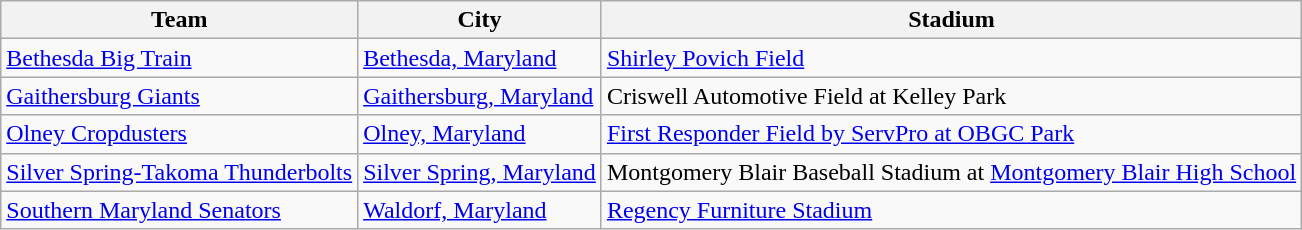<table class="wikitable sortable">
<tr>
<th>Team</th>
<th>City</th>
<th>Stadium</th>
</tr>
<tr>
<td><a href='#'>Bethesda Big Train</a></td>
<td><a href='#'>Bethesda, Maryland</a></td>
<td><a href='#'>Shirley Povich Field</a></td>
</tr>
<tr>
<td><a href='#'>Gaithersburg Giants</a></td>
<td><a href='#'>Gaithersburg, Maryland</a></td>
<td>Criswell Automotive Field at Kelley Park</td>
</tr>
<tr>
<td><a href='#'>Olney Cropdusters</a></td>
<td><a href='#'>Olney, Maryland</a></td>
<td><a href='#'>First Responder Field by ServPro at OBGC Park</a></td>
</tr>
<tr>
<td><a href='#'>Silver Spring-Takoma Thunderbolts</a></td>
<td><a href='#'>Silver Spring, Maryland</a></td>
<td>Montgomery Blair Baseball Stadium at <a href='#'>Montgomery Blair High School</a></td>
</tr>
<tr>
<td><a href='#'>Southern Maryland Senators</a></td>
<td><a href='#'>Waldorf, Maryland</a></td>
<td><a href='#'>Regency Furniture Stadium</a></td>
</tr>
</table>
